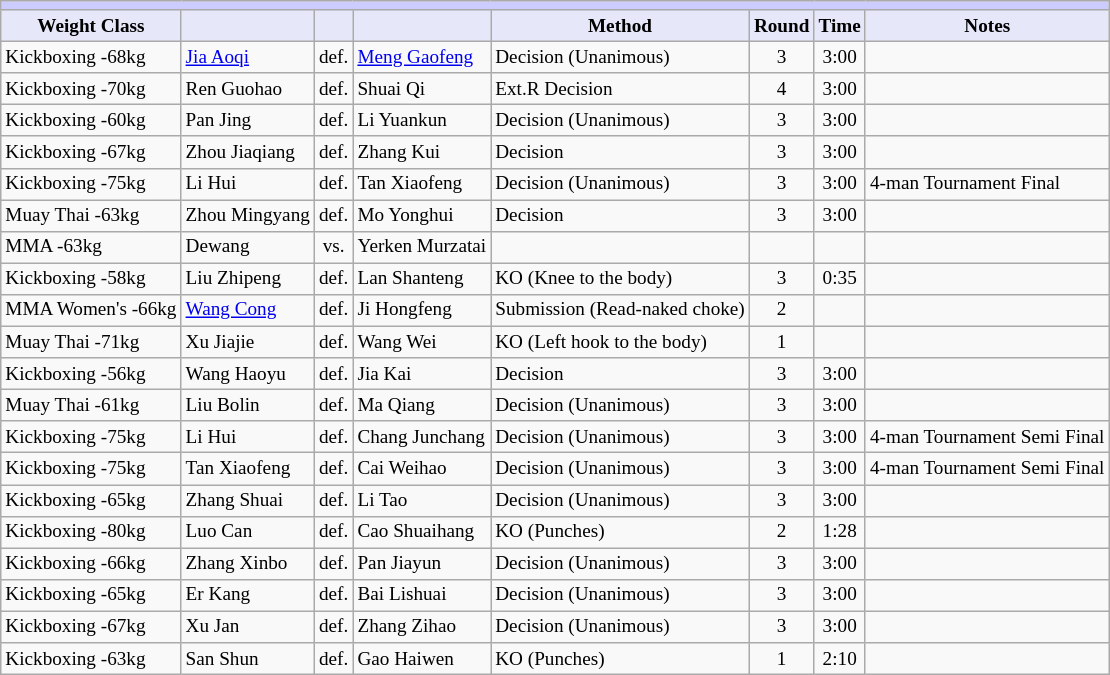<table class="wikitable" style="font-size: 80%;">
<tr>
<th colspan="8" style="background-color: #ccf; color: #000080; text-align: center;"></th>
</tr>
<tr>
<th colspan="1" style="background-color: #E6E8FA; color: #000000; text-align: center;">Weight Class</th>
<th colspan="1" style="background-color: #E6E8FA; color: #000000; text-align: center;"></th>
<th colspan="1" style="background-color: #E6E8FA; color: #000000; text-align: center;"></th>
<th colspan="1" style="background-color: #E6E8FA; color: #000000; text-align: center;"></th>
<th colspan="1" style="background-color: #E6E8FA; color: #000000; text-align: center;">Method</th>
<th colspan="1" style="background-color: #E6E8FA; color: #000000; text-align: center;">Round</th>
<th colspan="1" style="background-color: #E6E8FA; color: #000000; text-align: center;">Time</th>
<th colspan="1" style="background-color: #E6E8FA; color: #000000; text-align: center;">Notes</th>
</tr>
<tr>
<td>Kickboxing -68kg</td>
<td> <a href='#'>Jia Aoqi</a></td>
<td align=center>def.</td>
<td> <a href='#'>Meng Gaofeng</a></td>
<td>Decision (Unanimous)</td>
<td align=center>3</td>
<td align=center>3:00</td>
<td></td>
</tr>
<tr>
<td>Kickboxing -70kg</td>
<td> Ren Guohao</td>
<td align=center>def.</td>
<td> Shuai Qi</td>
<td>Ext.R Decision</td>
<td align=center>4</td>
<td align=center>3:00</td>
<td></td>
</tr>
<tr>
<td>Kickboxing -60kg</td>
<td> Pan Jing</td>
<td align=center>def.</td>
<td> Li Yuankun</td>
<td>Decision (Unanimous)</td>
<td align=center>3</td>
<td align=center>3:00</td>
<td></td>
</tr>
<tr>
<td>Kickboxing -67kg</td>
<td> Zhou Jiaqiang</td>
<td align=center>def.</td>
<td> Zhang Kui</td>
<td>Decision</td>
<td align=center>3</td>
<td align=center>3:00</td>
<td></td>
</tr>
<tr>
<td>Kickboxing -75kg</td>
<td> Li Hui</td>
<td align=center>def.</td>
<td> Tan Xiaofeng</td>
<td>Decision (Unanimous)</td>
<td align=center>3</td>
<td align=center>3:00</td>
<td>4-man Tournament Final</td>
</tr>
<tr>
<td>Muay Thai -63kg</td>
<td> Zhou Mingyang</td>
<td align=center>def.</td>
<td> Mo Yonghui</td>
<td>Decision</td>
<td align=center>3</td>
<td align=center>3:00</td>
<td></td>
</tr>
<tr>
<td>MMA -63kg</td>
<td> Dewang</td>
<td align=center>vs.</td>
<td> Yerken Murzatai</td>
<td></td>
<td align=center></td>
<td align=center></td>
<td></td>
</tr>
<tr>
<td>Kickboxing -58kg</td>
<td> Liu Zhipeng</td>
<td align=center>def.</td>
<td> Lan Shanteng</td>
<td>KO (Knee to the body)</td>
<td align=center>3</td>
<td align=center>0:35</td>
<td></td>
</tr>
<tr>
<td>MMA Women's -66kg</td>
<td> <a href='#'>Wang Cong</a></td>
<td align=center>def.</td>
<td> Ji Hongfeng</td>
<td>Submission (Read-naked choke)</td>
<td align=center>2</td>
<td align=center></td>
<td></td>
</tr>
<tr>
<td>Muay Thai -71kg</td>
<td> Xu Jiajie</td>
<td align=center>def.</td>
<td> Wang Wei</td>
<td>KO (Left hook to the body)</td>
<td align=center>1</td>
<td align=center></td>
<td></td>
</tr>
<tr>
<td>Kickboxing -56kg</td>
<td> Wang Haoyu</td>
<td align=center>def.</td>
<td> Jia Kai</td>
<td>Decision</td>
<td align=center>3</td>
<td align=center>3:00</td>
<td></td>
</tr>
<tr>
<td>Muay Thai -61kg</td>
<td> Liu Bolin</td>
<td align=center>def.</td>
<td> Ma Qiang</td>
<td>Decision (Unanimous)</td>
<td align=center>3</td>
<td align=center>3:00</td>
<td></td>
</tr>
<tr>
<td>Kickboxing -75kg</td>
<td> Li Hui</td>
<td align=center>def.</td>
<td> Chang Junchang</td>
<td>Decision (Unanimous)</td>
<td align=center>3</td>
<td align=center>3:00</td>
<td>4-man Tournament Semi Final</td>
</tr>
<tr>
<td>Kickboxing -75kg</td>
<td> Tan Xiaofeng</td>
<td align=center>def.</td>
<td> Cai Weihao</td>
<td>Decision (Unanimous)</td>
<td align=center>3</td>
<td align=center>3:00</td>
<td>4-man Tournament Semi Final</td>
</tr>
<tr>
<td>Kickboxing -65kg</td>
<td> Zhang Shuai</td>
<td align=center>def.</td>
<td> Li Tao</td>
<td>Decision (Unanimous)</td>
<td align=center>3</td>
<td align=center>3:00</td>
<td></td>
</tr>
<tr>
<td>Kickboxing -80kg</td>
<td> Luo Can</td>
<td align=center>def.</td>
<td> Cao Shuaihang</td>
<td>KO (Punches)</td>
<td align=center>2</td>
<td align=center>1:28</td>
<td></td>
</tr>
<tr>
<td>Kickboxing -66kg</td>
<td> Zhang Xinbo</td>
<td align=center>def.</td>
<td> Pan Jiayun</td>
<td>Decision (Unanimous)</td>
<td align=center>3</td>
<td align=center>3:00</td>
<td></td>
</tr>
<tr>
<td>Kickboxing -65kg</td>
<td> Er Kang</td>
<td align=center>def.</td>
<td> Bai Lishuai</td>
<td>Decision (Unanimous)</td>
<td align=center>3</td>
<td align=center>3:00</td>
<td></td>
</tr>
<tr>
<td>Kickboxing -67kg</td>
<td> Xu Jan</td>
<td align=center>def.</td>
<td> Zhang Zihao</td>
<td>Decision (Unanimous)</td>
<td align=center>3</td>
<td align=center>3:00</td>
<td></td>
</tr>
<tr>
<td>Kickboxing -63kg</td>
<td> San Shun</td>
<td align=center>def.</td>
<td> Gao Haiwen</td>
<td>KO (Punches)</td>
<td align=center>1</td>
<td align=center>2:10</td>
<td></td>
</tr>
</table>
